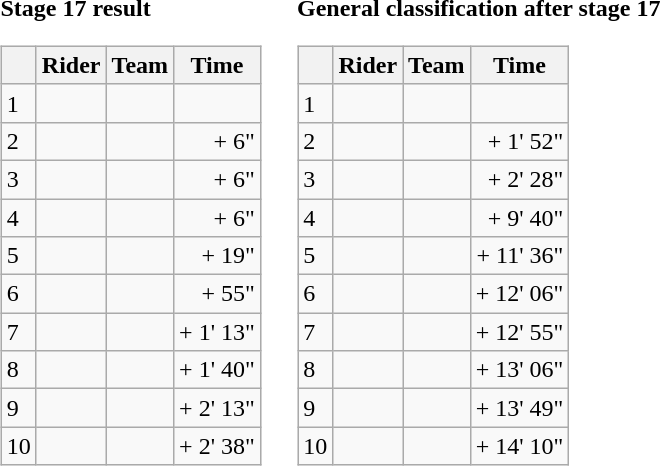<table>
<tr>
<td><strong>Stage 17 result</strong><br><table class="wikitable">
<tr>
<th></th>
<th>Rider</th>
<th>Team</th>
<th>Time</th>
</tr>
<tr>
<td>1</td>
<td></td>
<td></td>
<td align="right"></td>
</tr>
<tr>
<td>2</td>
<td></td>
<td></td>
<td align="right">+ 6"</td>
</tr>
<tr>
<td>3</td>
<td></td>
<td></td>
<td align="right">+ 6"</td>
</tr>
<tr>
<td>4</td>
<td></td>
<td></td>
<td align="right">+ 6"</td>
</tr>
<tr>
<td>5</td>
<td></td>
<td></td>
<td align="right">+ 19"</td>
</tr>
<tr>
<td>6</td>
<td></td>
<td></td>
<td align="right">+ 55"</td>
</tr>
<tr>
<td>7</td>
<td></td>
<td></td>
<td align="right">+ 1' 13"</td>
</tr>
<tr>
<td>8</td>
<td></td>
<td></td>
<td align="right">+ 1' 40"</td>
</tr>
<tr>
<td>9</td>
<td></td>
<td></td>
<td align="right">+ 2' 13"</td>
</tr>
<tr>
<td>10</td>
<td> </td>
<td></td>
<td align="right">+ 2' 38"</td>
</tr>
</table>
</td>
<td></td>
<td><strong>General classification after stage 17</strong><br><table class="wikitable">
<tr>
<th></th>
<th>Rider</th>
<th>Team</th>
<th>Time</th>
</tr>
<tr>
<td>1</td>
<td> </td>
<td></td>
<td align="right"></td>
</tr>
<tr>
<td>2</td>
<td></td>
<td></td>
<td align="right">+ 1' 52"</td>
</tr>
<tr>
<td>3</td>
<td> </td>
<td></td>
<td align="right">+ 2' 28"</td>
</tr>
<tr>
<td>4</td>
<td></td>
<td></td>
<td align="right">+ 9' 40"</td>
</tr>
<tr>
<td>5</td>
<td></td>
<td></td>
<td align="right">+ 11' 36"</td>
</tr>
<tr>
<td>6</td>
<td></td>
<td></td>
<td align="right">+ 12' 06"</td>
</tr>
<tr>
<td>7</td>
<td></td>
<td></td>
<td align="right">+ 12' 55"</td>
</tr>
<tr>
<td>8</td>
<td></td>
<td></td>
<td align="right">+ 13' 06"</td>
</tr>
<tr>
<td>9</td>
<td></td>
<td></td>
<td align="right">+ 13' 49"</td>
</tr>
<tr>
<td>10</td>
<td></td>
<td></td>
<td align="right">+ 14' 10"</td>
</tr>
</table>
</td>
</tr>
</table>
